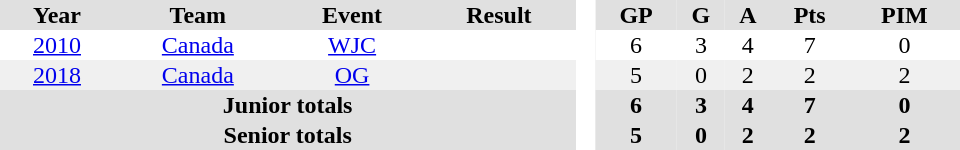<table border="0" cellpadding="1" cellspacing="0" style="text-align:center; width:40em">
<tr ALIGN="center" bgcolor="#e0e0e0">
<th>Year</th>
<th>Team</th>
<th>Event</th>
<th>Result</th>
<th rowspan="99" bgcolor="#ffffff"> </th>
<th>GP</th>
<th>G</th>
<th>A</th>
<th>Pts</th>
<th>PIM</th>
</tr>
<tr>
<td><a href='#'>2010</a></td>
<td><a href='#'>Canada</a></td>
<td><a href='#'>WJC</a></td>
<td></td>
<td>6</td>
<td>3</td>
<td>4</td>
<td>7</td>
<td>0</td>
</tr>
<tr style="background:#f0f0f0;">
<td><a href='#'>2018</a></td>
<td><a href='#'>Canada</a></td>
<td><a href='#'>OG</a></td>
<td></td>
<td>5</td>
<td>0</td>
<td>2</td>
<td>2</td>
<td>2</td>
</tr>
<tr bgcolor="#e0e0e0">
<th colspan=4>Junior totals</th>
<th>6</th>
<th>3</th>
<th>4</th>
<th>7</th>
<th>0</th>
</tr>
<tr bgcolor="#e0e0e0">
<th colspan="4">Senior totals</th>
<th>5</th>
<th>0</th>
<th>2</th>
<th>2</th>
<th>2</th>
</tr>
</table>
